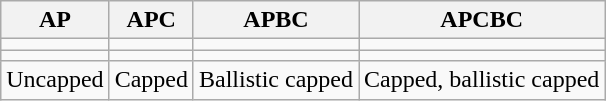<table class="wikitable">
<tr>
<th>AP</th>
<th>APC</th>
<th>APBC</th>
<th>APCBC</th>
</tr>
<tr>
<td></td>
<td></td>
<td></td>
<td></td>
</tr>
<tr>
<td></td>
<td></td>
<td></td>
<td></td>
</tr>
<tr>
<td>Uncapped</td>
<td>Capped</td>
<td>Ballistic capped</td>
<td>Capped, ballistic capped</td>
</tr>
</table>
